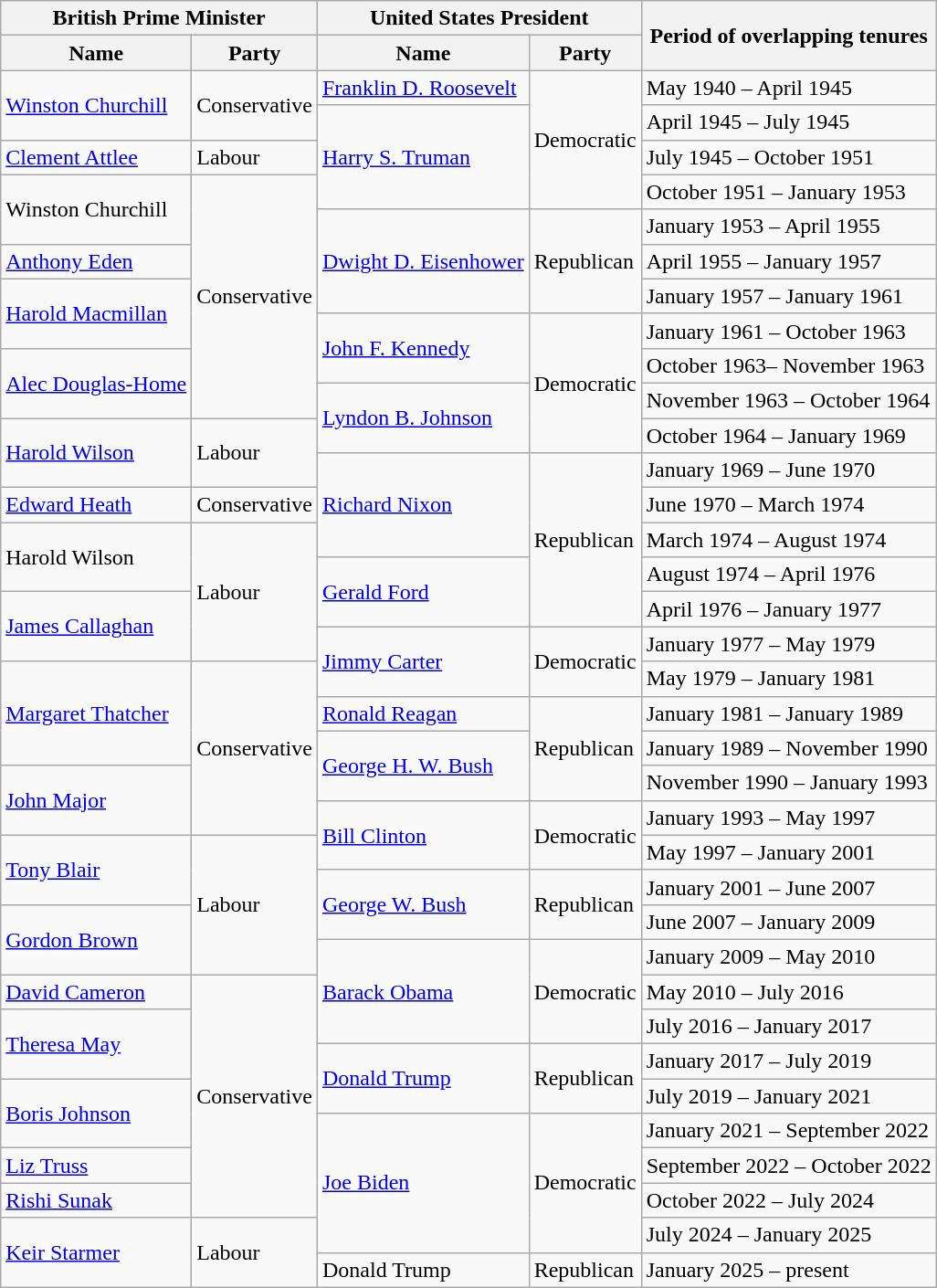<table class="wikitable">
<tr>
<th colspan=2>British Prime Minister</th>
<th colspan=2>United States President</th>
<th rowspan="2" rowpsan="2">Period of overlapping tenures</th>
</tr>
<tr>
<th>Name</th>
<th>Party</th>
<th>Name</th>
<th>Party</th>
</tr>
<tr>
<td rowspan=2><a href='#'>Winston Churchill</a></td>
<td rowspan=2>Conservative</td>
<td><a href='#'>Franklin D. Roosevelt</a></td>
<td rowspan=4>Democratic</td>
<td>May 1940 – April 1945</td>
</tr>
<tr>
<td rowspan=3><a href='#'>Harry S. Truman</a></td>
<td>April 1945 – July 1945</td>
</tr>
<tr>
<td><a href='#'>Clement Attlee</a></td>
<td>Labour</td>
<td>July 1945 – October 1951</td>
</tr>
<tr>
<td rowspan=2>Winston Churchill</td>
<td rowspan=7>Conservative</td>
<td>October 1951 – January 1953</td>
</tr>
<tr>
<td rowspan=3><a href='#'>Dwight D. Eisenhower</a></td>
<td rowspan=3>Republican</td>
<td>January 1953 – April 1955</td>
</tr>
<tr>
<td><a href='#'>Anthony Eden</a></td>
<td>April 1955 – January 1957</td>
</tr>
<tr>
<td rowspan=2><a href='#'>Harold Macmillan</a></td>
<td>January 1957 – January 1961</td>
</tr>
<tr>
<td rowspan=2><a href='#'>John F. Kennedy</a></td>
<td rowspan=4>Democratic</td>
<td>January 1961 – October 1963</td>
</tr>
<tr>
<td rowspan=2><a href='#'>Alec Douglas-Home</a></td>
<td>October 1963– November 1963</td>
</tr>
<tr>
<td rowspan=2><a href='#'>Lyndon B. Johnson</a></td>
<td>November 1963 – October 1964</td>
</tr>
<tr>
<td rowspan=2><a href='#'>Harold Wilson</a></td>
<td rowspan=2>Labour</td>
<td>October 1964 – January 1969</td>
</tr>
<tr>
<td rowspan=3><a href='#'>Richard Nixon</a></td>
<td rowspan=5>Republican</td>
<td>January 1969 – June 1970</td>
</tr>
<tr>
<td><a href='#'>Edward Heath</a></td>
<td>Conservative</td>
<td>June 1970 – March 1974</td>
</tr>
<tr>
<td rowspan=2>Harold Wilson</td>
<td rowspan=4>Labour</td>
<td>March 1974 – August 1974</td>
</tr>
<tr>
<td rowspan=2><a href='#'>Gerald Ford</a></td>
<td>August 1974 – April 1976</td>
</tr>
<tr>
<td rowspan=2><a href='#'>James Callaghan</a></td>
<td>April 1976 – January 1977</td>
</tr>
<tr>
<td rowspan=2><a href='#'>Jimmy Carter</a></td>
<td rowspan=2>Democratic</td>
<td>January 1977 – May 1979</td>
</tr>
<tr>
<td rowspan=3><a href='#'>Margaret Thatcher</a></td>
<td rowspan=5>Conservative</td>
<td>May 1979 – January 1981</td>
</tr>
<tr>
<td><a href='#'>Ronald Reagan</a></td>
<td rowspan=3>Republican</td>
<td>January 1981 – January 1989</td>
</tr>
<tr>
<td rowspan=2><a href='#'>George H. W. Bush</a></td>
<td>January 1989 – November 1990</td>
</tr>
<tr>
<td rowspan=2><a href='#'>John Major</a></td>
<td>November 1990 – January 1993</td>
</tr>
<tr>
<td rowspan=2><a href='#'>Bill Clinton</a></td>
<td rowspan=2>Democratic</td>
<td>January 1993 – May 1997</td>
</tr>
<tr>
<td rowspan=2><a href='#'>Tony Blair</a></td>
<td rowspan=4>Labour</td>
<td>May 1997 – January 2001</td>
</tr>
<tr>
<td rowspan=2><a href='#'>George W. Bush</a></td>
<td rowspan=2>Republican</td>
<td>January 2001 – June 2007</td>
</tr>
<tr>
<td rowspan=2><a href='#'>Gordon Brown</a></td>
<td>June 2007 – January 2009</td>
</tr>
<tr>
<td rowspan=3><a href='#'>Barack Obama</a></td>
<td rowspan=3>Democratic</td>
<td>January 2009 – May 2010</td>
</tr>
<tr>
<td><a href='#'>David Cameron</a></td>
<td rowspan=7>Conservative</td>
<td>May 2010 – July 2016</td>
</tr>
<tr>
<td rowspan=2><a href='#'>Theresa May</a></td>
<td>July 2016 – January 2017</td>
</tr>
<tr>
<td rowspan=2><a href='#'>Donald Trump</a></td>
<td rowspan=2>Republican</td>
<td>January 2017 – July 2019</td>
</tr>
<tr>
<td rowspan=2><a href='#'>Boris Johnson</a></td>
<td>July 2019 – January 2021</td>
</tr>
<tr>
<td rowspan=4><a href='#'>Joe Biden</a></td>
<td rowspan=4>Democratic</td>
<td>January 2021 – September 2022</td>
</tr>
<tr>
<td><a href='#'>Liz Truss</a></td>
<td>September 2022 – October 2022</td>
</tr>
<tr>
<td><a href='#'>Rishi Sunak</a></td>
<td>October 2022 – July 2024</td>
</tr>
<tr>
<td rowspan=2><a href='#'>Keir Starmer</a></td>
<td rowspan=2>Labour</td>
<td>July 2024 – January 2025</td>
</tr>
<tr>
<td>Donald Trump</td>
<td>Republican</td>
<td>January 2025 – present</td>
</tr>
</table>
